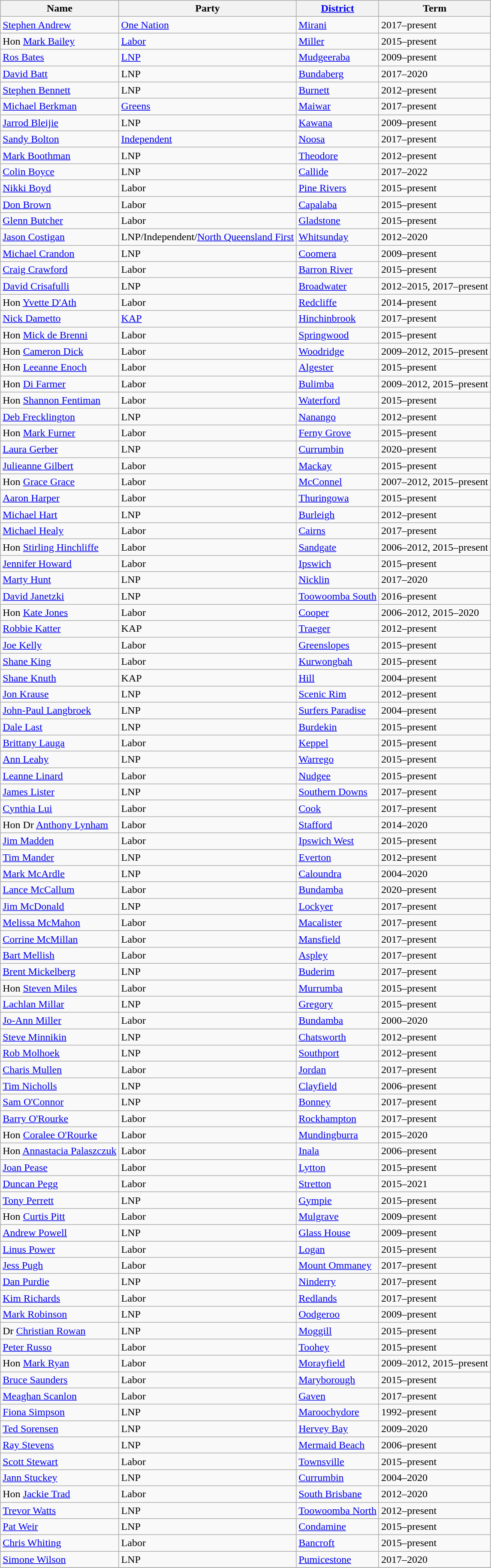<table class="wikitable sortable">
<tr>
<th>Name</th>
<th>Party</th>
<th><a href='#'>District</a></th>
<th>Term</th>
</tr>
<tr>
<td><a href='#'>Stephen Andrew</a></td>
<td><a href='#'>One Nation</a></td>
<td><a href='#'>Mirani</a></td>
<td>2017–present</td>
</tr>
<tr>
<td>Hon <a href='#'>Mark Bailey</a></td>
<td><a href='#'>Labor</a></td>
<td><a href='#'>Miller</a></td>
<td>2015–present</td>
</tr>
<tr>
<td><a href='#'>Ros Bates</a></td>
<td><a href='#'>LNP</a></td>
<td><a href='#'>Mudgeeraba</a></td>
<td>2009–present</td>
</tr>
<tr>
<td><a href='#'>David Batt</a></td>
<td>LNP</td>
<td><a href='#'>Bundaberg</a></td>
<td>2017–2020</td>
</tr>
<tr>
<td><a href='#'>Stephen Bennett</a></td>
<td>LNP</td>
<td><a href='#'>Burnett</a></td>
<td>2012–present</td>
</tr>
<tr>
<td><a href='#'>Michael Berkman</a></td>
<td><a href='#'>Greens</a></td>
<td><a href='#'>Maiwar</a></td>
<td>2017–present</td>
</tr>
<tr>
<td><a href='#'>Jarrod Bleijie</a></td>
<td>LNP</td>
<td><a href='#'>Kawana</a></td>
<td>2009–present</td>
</tr>
<tr>
<td><a href='#'>Sandy Bolton</a></td>
<td><a href='#'>Independent</a></td>
<td><a href='#'>Noosa</a></td>
<td>2017–present</td>
</tr>
<tr>
<td><a href='#'>Mark Boothman</a></td>
<td>LNP</td>
<td><a href='#'>Theodore</a></td>
<td>2012–present</td>
</tr>
<tr>
<td><a href='#'>Colin Boyce</a></td>
<td>LNP</td>
<td><a href='#'>Callide</a></td>
<td>2017–2022</td>
</tr>
<tr>
<td><a href='#'>Nikki Boyd</a></td>
<td>Labor</td>
<td><a href='#'>Pine Rivers</a></td>
<td>2015–present</td>
</tr>
<tr>
<td><a href='#'>Don Brown</a></td>
<td>Labor</td>
<td><a href='#'>Capalaba</a></td>
<td>2015–present</td>
</tr>
<tr>
<td><a href='#'>Glenn Butcher</a></td>
<td>Labor</td>
<td><a href='#'>Gladstone</a></td>
<td>2015–present</td>
</tr>
<tr>
<td><a href='#'>Jason Costigan</a></td>
<td>LNP/Independent/<a href='#'>North Queensland First</a></td>
<td><a href='#'>Whitsunday</a></td>
<td>2012–2020</td>
</tr>
<tr>
<td><a href='#'>Michael Crandon</a></td>
<td>LNP</td>
<td><a href='#'>Coomera</a></td>
<td>2009–present</td>
</tr>
<tr>
<td><a href='#'>Craig Crawford</a></td>
<td>Labor</td>
<td><a href='#'>Barron River</a></td>
<td>2015–present</td>
</tr>
<tr>
<td><a href='#'>David Crisafulli</a></td>
<td>LNP</td>
<td><a href='#'>Broadwater</a></td>
<td>2012–2015, 2017–present</td>
</tr>
<tr>
<td>Hon <a href='#'>Yvette D'Ath</a></td>
<td>Labor</td>
<td><a href='#'>Redcliffe</a></td>
<td>2014–present</td>
</tr>
<tr>
<td><a href='#'>Nick Dametto</a></td>
<td><a href='#'>KAP</a></td>
<td><a href='#'>Hinchinbrook</a></td>
<td>2017–present</td>
</tr>
<tr>
<td>Hon <a href='#'>Mick de Brenni</a></td>
<td>Labor</td>
<td><a href='#'>Springwood</a></td>
<td>2015–present</td>
</tr>
<tr>
<td>Hon <a href='#'>Cameron Dick</a></td>
<td>Labor</td>
<td><a href='#'>Woodridge</a></td>
<td>2009–2012, 2015–present</td>
</tr>
<tr>
<td>Hon <a href='#'>Leeanne Enoch</a></td>
<td>Labor</td>
<td><a href='#'>Algester</a></td>
<td>2015–present</td>
</tr>
<tr>
<td>Hon <a href='#'>Di Farmer</a></td>
<td>Labor</td>
<td><a href='#'>Bulimba</a></td>
<td>2009–2012, 2015–present</td>
</tr>
<tr>
<td>Hon <a href='#'>Shannon Fentiman</a></td>
<td>Labor</td>
<td><a href='#'>Waterford</a></td>
<td>2015–present</td>
</tr>
<tr>
<td><a href='#'>Deb Frecklington</a></td>
<td>LNP</td>
<td><a href='#'>Nanango</a></td>
<td>2012–present</td>
</tr>
<tr>
<td>Hon <a href='#'>Mark Furner</a></td>
<td>Labor</td>
<td><a href='#'>Ferny Grove</a></td>
<td>2015–present</td>
</tr>
<tr>
<td><a href='#'>Laura Gerber</a></td>
<td>LNP</td>
<td><a href='#'>Currumbin</a></td>
<td>2020–present</td>
</tr>
<tr>
<td><a href='#'>Julieanne Gilbert</a></td>
<td>Labor</td>
<td><a href='#'>Mackay</a></td>
<td>2015–present</td>
</tr>
<tr>
<td>Hon <a href='#'>Grace Grace</a></td>
<td>Labor</td>
<td><a href='#'>McConnel</a></td>
<td>2007–2012, 2015–present</td>
</tr>
<tr>
<td><a href='#'>Aaron Harper</a></td>
<td>Labor</td>
<td><a href='#'>Thuringowa</a></td>
<td>2015–present</td>
</tr>
<tr>
<td><a href='#'>Michael Hart</a></td>
<td>LNP</td>
<td><a href='#'>Burleigh</a></td>
<td>2012–present</td>
</tr>
<tr>
<td><a href='#'>Michael Healy</a></td>
<td>Labor</td>
<td><a href='#'>Cairns</a></td>
<td>2017–present</td>
</tr>
<tr>
<td>Hon <a href='#'>Stirling Hinchliffe</a></td>
<td>Labor</td>
<td><a href='#'>Sandgate</a></td>
<td>2006–2012, 2015–present</td>
</tr>
<tr>
<td><a href='#'>Jennifer Howard</a></td>
<td>Labor</td>
<td><a href='#'>Ipswich</a></td>
<td>2015–present</td>
</tr>
<tr>
<td><a href='#'>Marty Hunt</a></td>
<td>LNP</td>
<td><a href='#'>Nicklin</a></td>
<td>2017–2020</td>
</tr>
<tr>
<td><a href='#'>David Janetzki</a></td>
<td>LNP</td>
<td><a href='#'>Toowoomba South</a></td>
<td>2016–present</td>
</tr>
<tr>
<td>Hon <a href='#'>Kate Jones</a></td>
<td>Labor</td>
<td><a href='#'>Cooper</a></td>
<td>2006–2012, 2015–2020</td>
</tr>
<tr>
<td><a href='#'>Robbie Katter</a></td>
<td>KAP</td>
<td><a href='#'>Traeger</a></td>
<td>2012–present</td>
</tr>
<tr>
<td><a href='#'>Joe Kelly</a></td>
<td>Labor</td>
<td><a href='#'>Greenslopes</a></td>
<td>2015–present</td>
</tr>
<tr>
<td><a href='#'>Shane King</a></td>
<td>Labor</td>
<td><a href='#'>Kurwongbah</a></td>
<td>2015–present</td>
</tr>
<tr>
<td><a href='#'>Shane Knuth</a></td>
<td>KAP</td>
<td><a href='#'>Hill</a></td>
<td>2004–present</td>
</tr>
<tr>
<td><a href='#'>Jon Krause</a></td>
<td>LNP</td>
<td><a href='#'>Scenic Rim</a></td>
<td>2012–present</td>
</tr>
<tr>
<td><a href='#'>John-Paul Langbroek</a></td>
<td>LNP</td>
<td><a href='#'>Surfers Paradise</a></td>
<td>2004–present</td>
</tr>
<tr>
<td><a href='#'>Dale Last</a></td>
<td>LNP</td>
<td><a href='#'>Burdekin</a></td>
<td>2015–present</td>
</tr>
<tr>
<td><a href='#'>Brittany Lauga</a></td>
<td>Labor</td>
<td><a href='#'>Keppel</a></td>
<td>2015–present</td>
</tr>
<tr>
<td><a href='#'>Ann Leahy</a></td>
<td>LNP</td>
<td><a href='#'>Warrego</a></td>
<td>2015–present</td>
</tr>
<tr>
<td><a href='#'>Leanne Linard</a></td>
<td>Labor</td>
<td><a href='#'>Nudgee</a></td>
<td>2015–present</td>
</tr>
<tr>
<td><a href='#'>James Lister</a></td>
<td>LNP</td>
<td><a href='#'>Southern Downs</a></td>
<td>2017–present</td>
</tr>
<tr>
<td><a href='#'>Cynthia Lui</a></td>
<td>Labor</td>
<td><a href='#'>Cook</a></td>
<td>2017–present</td>
</tr>
<tr>
<td>Hon Dr <a href='#'>Anthony Lynham</a></td>
<td>Labor</td>
<td><a href='#'>Stafford</a></td>
<td>2014–2020</td>
</tr>
<tr>
<td><a href='#'>Jim Madden</a></td>
<td>Labor</td>
<td><a href='#'>Ipswich West</a></td>
<td>2015–present</td>
</tr>
<tr>
<td><a href='#'>Tim Mander</a></td>
<td>LNP</td>
<td><a href='#'>Everton</a></td>
<td>2012–present</td>
</tr>
<tr>
<td><a href='#'>Mark McArdle</a></td>
<td>LNP</td>
<td><a href='#'>Caloundra</a></td>
<td>2004–2020</td>
</tr>
<tr>
<td><a href='#'>Lance McCallum</a></td>
<td>Labor</td>
<td><a href='#'>Bundamba</a></td>
<td>2020–present</td>
</tr>
<tr>
<td><a href='#'>Jim McDonald</a></td>
<td>LNP</td>
<td><a href='#'>Lockyer</a></td>
<td>2017–present</td>
</tr>
<tr>
<td><a href='#'>Melissa McMahon</a></td>
<td>Labor</td>
<td><a href='#'>Macalister</a></td>
<td>2017–present</td>
</tr>
<tr>
<td><a href='#'>Corrine McMillan</a></td>
<td>Labor</td>
<td><a href='#'>Mansfield</a></td>
<td>2017–present</td>
</tr>
<tr>
<td><a href='#'>Bart Mellish</a></td>
<td>Labor</td>
<td><a href='#'>Aspley</a></td>
<td>2017–present</td>
</tr>
<tr>
<td><a href='#'>Brent Mickelberg</a></td>
<td>LNP</td>
<td><a href='#'>Buderim</a></td>
<td>2017–present</td>
</tr>
<tr>
<td>Hon <a href='#'>Steven Miles</a></td>
<td>Labor</td>
<td><a href='#'>Murrumba</a></td>
<td>2015–present</td>
</tr>
<tr>
<td><a href='#'>Lachlan Millar</a></td>
<td>LNP</td>
<td><a href='#'>Gregory</a></td>
<td>2015–present</td>
</tr>
<tr>
<td><a href='#'>Jo-Ann Miller</a></td>
<td>Labor</td>
<td><a href='#'>Bundamba</a></td>
<td>2000–2020</td>
</tr>
<tr>
<td><a href='#'>Steve Minnikin</a></td>
<td>LNP</td>
<td><a href='#'>Chatsworth</a></td>
<td>2012–present</td>
</tr>
<tr>
<td><a href='#'>Rob Molhoek</a></td>
<td>LNP</td>
<td><a href='#'>Southport</a></td>
<td>2012–present</td>
</tr>
<tr>
<td><a href='#'>Charis Mullen</a></td>
<td>Labor</td>
<td><a href='#'>Jordan</a></td>
<td>2017–present</td>
</tr>
<tr>
<td><a href='#'>Tim Nicholls</a></td>
<td>LNP</td>
<td><a href='#'>Clayfield</a></td>
<td>2006–present</td>
</tr>
<tr>
<td><a href='#'>Sam O'Connor</a></td>
<td>LNP</td>
<td><a href='#'>Bonney</a></td>
<td>2017–present</td>
</tr>
<tr>
<td><a href='#'>Barry O'Rourke</a></td>
<td>Labor</td>
<td><a href='#'>Rockhampton</a></td>
<td>2017–present</td>
</tr>
<tr>
<td>Hon <a href='#'>Coralee O'Rourke</a></td>
<td>Labor</td>
<td><a href='#'>Mundingburra</a></td>
<td>2015–2020</td>
</tr>
<tr>
<td>Hon <a href='#'>Annastacia Palaszczuk</a></td>
<td>Labor</td>
<td><a href='#'>Inala</a></td>
<td>2006–present</td>
</tr>
<tr>
<td><a href='#'>Joan Pease</a></td>
<td>Labor</td>
<td><a href='#'>Lytton</a></td>
<td>2015–present</td>
</tr>
<tr>
<td><a href='#'>Duncan Pegg</a></td>
<td>Labor</td>
<td><a href='#'>Stretton</a></td>
<td>2015–2021</td>
</tr>
<tr>
<td><a href='#'>Tony Perrett</a></td>
<td>LNP</td>
<td><a href='#'>Gympie</a></td>
<td>2015–present</td>
</tr>
<tr>
<td>Hon <a href='#'>Curtis Pitt</a></td>
<td>Labor</td>
<td><a href='#'>Mulgrave</a></td>
<td>2009–present</td>
</tr>
<tr>
<td><a href='#'>Andrew Powell</a></td>
<td>LNP</td>
<td><a href='#'>Glass House</a></td>
<td>2009–present</td>
</tr>
<tr>
<td><a href='#'>Linus Power</a></td>
<td>Labor</td>
<td><a href='#'>Logan</a></td>
<td>2015–present</td>
</tr>
<tr>
<td><a href='#'>Jess Pugh</a></td>
<td>Labor</td>
<td><a href='#'>Mount Ommaney</a></td>
<td>2017–present</td>
</tr>
<tr>
<td><a href='#'>Dan Purdie</a></td>
<td>LNP</td>
<td><a href='#'>Ninderry</a></td>
<td>2017–present</td>
</tr>
<tr>
<td><a href='#'>Kim Richards</a></td>
<td>Labor</td>
<td><a href='#'>Redlands</a></td>
<td>2017–present</td>
</tr>
<tr>
<td><a href='#'>Mark Robinson</a></td>
<td>LNP</td>
<td><a href='#'>Oodgeroo</a></td>
<td>2009–present</td>
</tr>
<tr>
<td>Dr <a href='#'>Christian Rowan</a></td>
<td>LNP</td>
<td><a href='#'>Moggill</a></td>
<td>2015–present</td>
</tr>
<tr>
<td><a href='#'>Peter Russo</a></td>
<td>Labor</td>
<td><a href='#'>Toohey</a></td>
<td>2015–present</td>
</tr>
<tr>
<td>Hon <a href='#'>Mark Ryan</a></td>
<td>Labor</td>
<td><a href='#'>Morayfield</a></td>
<td>2009–2012, 2015–present</td>
</tr>
<tr>
<td><a href='#'>Bruce Saunders</a></td>
<td>Labor</td>
<td><a href='#'>Maryborough</a></td>
<td>2015–present</td>
</tr>
<tr>
<td><a href='#'>Meaghan Scanlon</a></td>
<td>Labor</td>
<td><a href='#'>Gaven</a></td>
<td>2017–present</td>
</tr>
<tr>
<td><a href='#'>Fiona Simpson</a></td>
<td>LNP</td>
<td><a href='#'>Maroochydore</a></td>
<td>1992–present</td>
</tr>
<tr>
<td><a href='#'>Ted Sorensen</a></td>
<td>LNP</td>
<td><a href='#'>Hervey Bay</a></td>
<td>2009–2020</td>
</tr>
<tr>
<td><a href='#'>Ray Stevens</a></td>
<td>LNP</td>
<td><a href='#'>Mermaid Beach</a></td>
<td>2006–present</td>
</tr>
<tr>
<td><a href='#'>Scott Stewart</a></td>
<td>Labor</td>
<td><a href='#'>Townsville</a></td>
<td>2015–present</td>
</tr>
<tr>
<td><a href='#'>Jann Stuckey</a></td>
<td>LNP</td>
<td><a href='#'>Currumbin</a></td>
<td>2004–2020</td>
</tr>
<tr>
<td>Hon <a href='#'>Jackie Trad</a></td>
<td>Labor</td>
<td><a href='#'>South Brisbane</a></td>
<td>2012–2020</td>
</tr>
<tr>
<td><a href='#'>Trevor Watts</a></td>
<td>LNP</td>
<td><a href='#'>Toowoomba North</a></td>
<td>2012–present</td>
</tr>
<tr>
<td><a href='#'>Pat Weir</a></td>
<td>LNP</td>
<td><a href='#'>Condamine</a></td>
<td>2015–present</td>
</tr>
<tr>
<td><a href='#'>Chris Whiting</a></td>
<td>Labor</td>
<td><a href='#'>Bancroft</a></td>
<td>2015–present</td>
</tr>
<tr>
<td><a href='#'>Simone Wilson</a></td>
<td>LNP</td>
<td><a href='#'>Pumicestone</a></td>
<td>2017–2020</td>
</tr>
<tr>
</tr>
</table>
